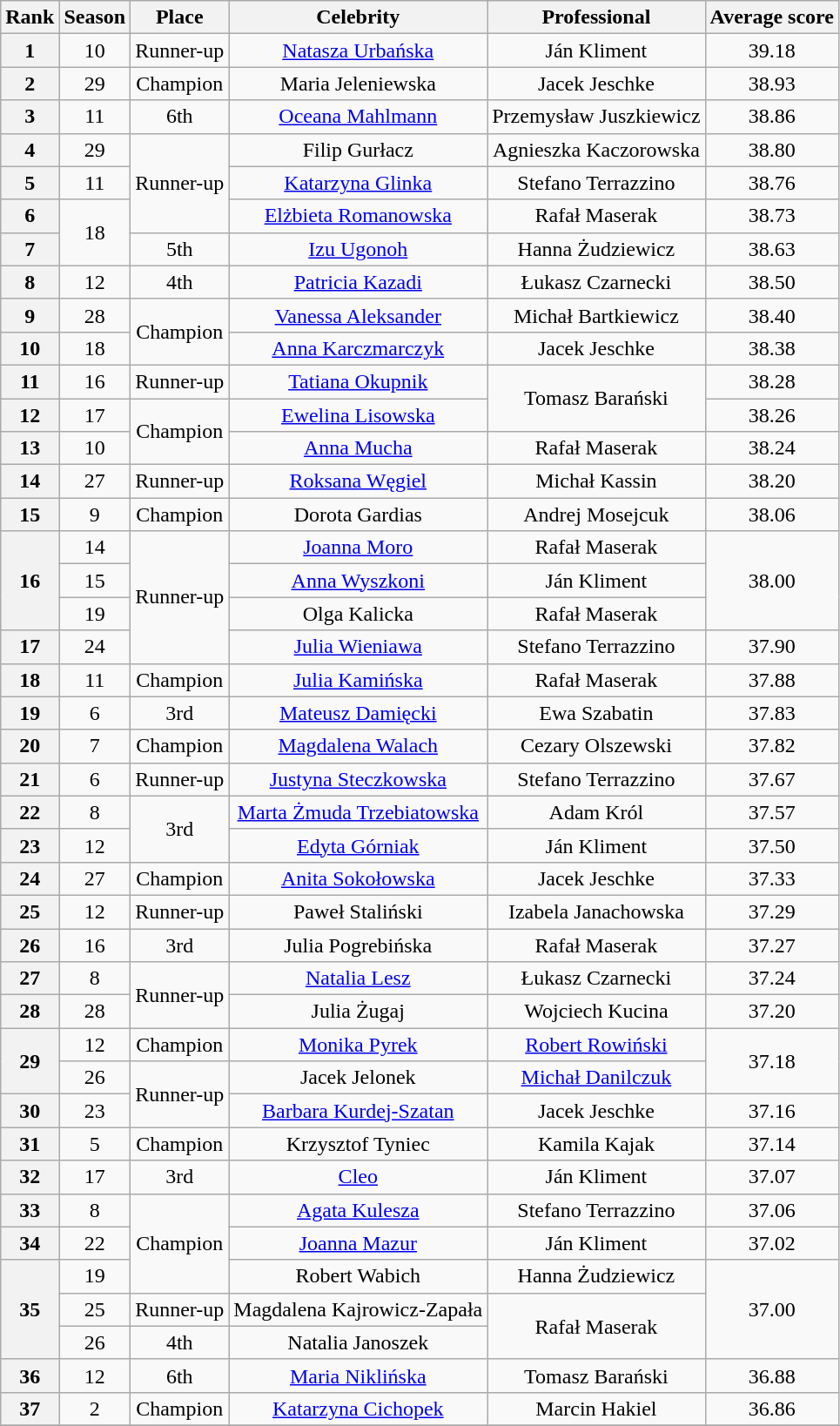<table class="wikitable collapsible collapsed" style="text-align: center; width: auto">
<tr>
<th>Rank</th>
<th>Season</th>
<th>Place</th>
<th>Celebrity</th>
<th>Professional</th>
<th>Average score</th>
</tr>
<tr>
<th>1</th>
<td>10</td>
<td>Runner-up</td>
<td><a href='#'>Natasza Urbańska</a></td>
<td>Ján Kliment</td>
<td>39.18</td>
</tr>
<tr>
<th>2</th>
<td>29</td>
<td>Champion</td>
<td>Maria Jeleniewska</td>
<td>Jacek Jeschke</td>
<td>38.93</td>
</tr>
<tr>
<th>3</th>
<td>11</td>
<td>6th</td>
<td><a href='#'>Oceana Mahlmann</a></td>
<td>Przemysław Juszkiewicz</td>
<td>38.86</td>
</tr>
<tr>
<th>4</th>
<td>29</td>
<td rowspan="3">Runner-up</td>
<td>Filip Gurłacz</td>
<td>Agnieszka Kaczorowska</td>
<td>38.80</td>
</tr>
<tr>
<th>5</th>
<td>11</td>
<td><a href='#'>Katarzyna Glinka</a></td>
<td>Stefano Terrazzino</td>
<td>38.76</td>
</tr>
<tr>
<th>6</th>
<td rowspan="2">18</td>
<td><a href='#'>Elżbieta Romanowska</a></td>
<td>Rafał Maserak</td>
<td>38.73</td>
</tr>
<tr>
<th>7</th>
<td>5th</td>
<td><a href='#'>Izu Ugonoh</a></td>
<td>Hanna Żudziewicz</td>
<td>38.63</td>
</tr>
<tr>
<th>8</th>
<td>12</td>
<td>4th</td>
<td><a href='#'>Patricia Kazadi</a></td>
<td>Łukasz Czarnecki</td>
<td>38.50</td>
</tr>
<tr>
<th>9</th>
<td>28</td>
<td rowspan="2">Champion</td>
<td><a href='#'>Vanessa Aleksander</a></td>
<td>Michał Bartkiewicz</td>
<td>38.40</td>
</tr>
<tr>
<th>10</th>
<td>18</td>
<td><a href='#'>Anna Karczmarczyk</a></td>
<td>Jacek Jeschke</td>
<td>38.38</td>
</tr>
<tr>
<th>11</th>
<td>16</td>
<td>Runner-up</td>
<td><a href='#'>Tatiana Okupnik</a></td>
<td rowspan="2">Tomasz Barański</td>
<td>38.28</td>
</tr>
<tr>
<th>12</th>
<td>17</td>
<td rowspan="2">Champion</td>
<td><a href='#'>Ewelina Lisowska</a></td>
<td>38.26</td>
</tr>
<tr>
<th>13</th>
<td>10</td>
<td><a href='#'>Anna Mucha</a></td>
<td>Rafał Maserak</td>
<td>38.24</td>
</tr>
<tr>
<th>14</th>
<td>27</td>
<td>Runner-up</td>
<td><a href='#'>Roksana Węgiel</a></td>
<td>Michał Kassin</td>
<td>38.20</td>
</tr>
<tr>
<th>15</th>
<td>9</td>
<td>Champion</td>
<td>Dorota Gardias</td>
<td>Andrej Mosejcuk</td>
<td>38.06</td>
</tr>
<tr>
<th rowspan="3">16</th>
<td>14</td>
<td rowspan="4">Runner-up</td>
<td><a href='#'>Joanna Moro</a></td>
<td>Rafał Maserak</td>
<td rowspan="3">38.00</td>
</tr>
<tr>
<td>15</td>
<td><a href='#'>Anna Wyszkoni</a></td>
<td>Ján Kliment</td>
</tr>
<tr>
<td>19</td>
<td>Olga Kalicka</td>
<td>Rafał Maserak</td>
</tr>
<tr>
<th>17</th>
<td>24</td>
<td><a href='#'>Julia Wieniawa</a></td>
<td>Stefano Terrazzino</td>
<td>37.90</td>
</tr>
<tr>
<th>18</th>
<td>11</td>
<td>Champion</td>
<td><a href='#'>Julia Kamińska</a></td>
<td>Rafał Maserak</td>
<td>37.88</td>
</tr>
<tr>
<th>19</th>
<td>6</td>
<td>3rd</td>
<td><a href='#'>Mateusz Damięcki</a></td>
<td>Ewa Szabatin</td>
<td>37.83</td>
</tr>
<tr>
<th>20</th>
<td>7</td>
<td>Champion</td>
<td><a href='#'>Magdalena Walach</a></td>
<td>Cezary Olszewski</td>
<td>37.82</td>
</tr>
<tr>
<th>21</th>
<td>6</td>
<td>Runner-up</td>
<td><a href='#'>Justyna Steczkowska</a></td>
<td>Stefano Terrazzino</td>
<td>37.67</td>
</tr>
<tr>
<th>22</th>
<td>8</td>
<td rowspan="2">3rd</td>
<td><a href='#'>Marta Żmuda Trzebiatowska</a></td>
<td>Adam Król</td>
<td>37.57</td>
</tr>
<tr>
<th>23</th>
<td>12</td>
<td><a href='#'>Edyta Górniak</a></td>
<td>Ján Kliment</td>
<td>37.50</td>
</tr>
<tr>
<th>24</th>
<td>27</td>
<td>Champion</td>
<td><a href='#'>Anita Sokołowska</a></td>
<td>Jacek Jeschke</td>
<td>37.33</td>
</tr>
<tr>
<th>25</th>
<td>12</td>
<td>Runner-up</td>
<td>Paweł Staliński</td>
<td>Izabela Janachowska</td>
<td>37.29</td>
</tr>
<tr>
<th>26</th>
<td>16</td>
<td>3rd</td>
<td>Julia Pogrebińska</td>
<td>Rafał Maserak</td>
<td>37.27</td>
</tr>
<tr>
<th>27</th>
<td>8</td>
<td rowspan="2">Runner-up</td>
<td><a href='#'>Natalia Lesz</a></td>
<td>Łukasz Czarnecki</td>
<td>37.24</td>
</tr>
<tr>
<th>28</th>
<td>28</td>
<td>Julia Żugaj</td>
<td>Wojciech Kucina</td>
<td>37.20</td>
</tr>
<tr>
<th rowspan=2>29</th>
<td>12</td>
<td>Champion</td>
<td><a href='#'>Monika Pyrek</a></td>
<td><a href='#'>Robert Rowiński</a></td>
<td rowspan=2>37.18</td>
</tr>
<tr>
<td>26</td>
<td rowspan="2">Runner-up</td>
<td>Jacek Jelonek</td>
<td><a href='#'>Michał Danilczuk</a></td>
</tr>
<tr>
<th>30</th>
<td>23</td>
<td><a href='#'>Barbara Kurdej-Szatan</a></td>
<td>Jacek Jeschke</td>
<td>37.16</td>
</tr>
<tr>
<th>31</th>
<td>5</td>
<td>Champion</td>
<td>Krzysztof Tyniec</td>
<td>Kamila Kajak</td>
<td>37.14</td>
</tr>
<tr>
<th>32</th>
<td>17</td>
<td>3rd</td>
<td><a href='#'>Cleo</a></td>
<td>Ján Kliment</td>
<td>37.07</td>
</tr>
<tr>
<th>33</th>
<td>8</td>
<td rowspan="3">Champion</td>
<td><a href='#'>Agata Kulesza</a></td>
<td>Stefano Terrazzino</td>
<td>37.06</td>
</tr>
<tr>
<th>34</th>
<td>22</td>
<td><a href='#'>Joanna Mazur</a></td>
<td>Ján Kliment</td>
<td>37.02</td>
</tr>
<tr>
<th rowspan="3">35</th>
<td>19</td>
<td>Robert Wabich</td>
<td>Hanna Żudziewicz</td>
<td rowspan="3">37.00</td>
</tr>
<tr>
<td>25</td>
<td>Runner-up</td>
<td>Magdalena Kajrowicz-Zapała</td>
<td rowspan="2">Rafał Maserak</td>
</tr>
<tr>
<td>26</td>
<td>4th</td>
<td>Natalia Janoszek</td>
</tr>
<tr>
<th>36</th>
<td>12</td>
<td>6th</td>
<td><a href='#'>Maria Niklińska</a></td>
<td>Tomasz Barański</td>
<td>36.88</td>
</tr>
<tr>
<th>37</th>
<td>2</td>
<td>Champion</td>
<td><a href='#'>Katarzyna Cichopek</a></td>
<td>Marcin Hakiel</td>
<td>36.86</td>
</tr>
<tr>
</tr>
</table>
